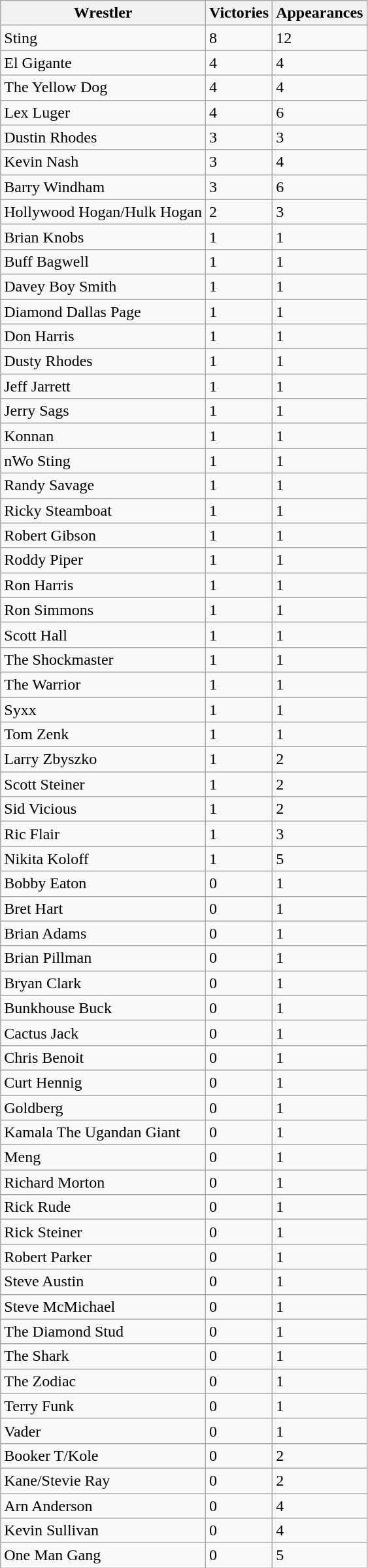<table class="wikitable sortable">
<tr>
<th>Wrestler</th>
<th>Victories</th>
<th>Appearances</th>
</tr>
<tr>
<td>Sting</td>
<td>8</td>
<td>12</td>
</tr>
<tr>
<td>El Gigante</td>
<td>4</td>
<td>4</td>
</tr>
<tr>
<td>The Yellow Dog</td>
<td>4</td>
<td>4</td>
</tr>
<tr>
<td>Lex Luger</td>
<td>4</td>
<td>6</td>
</tr>
<tr>
<td>Dustin Rhodes</td>
<td>3</td>
<td>3</td>
</tr>
<tr>
<td>Kevin Nash</td>
<td>3</td>
<td>4</td>
</tr>
<tr>
<td>Barry Windham</td>
<td>3</td>
<td>6</td>
</tr>
<tr>
<td>Hollywood Hogan/Hulk Hogan</td>
<td>2</td>
<td>3</td>
</tr>
<tr>
<td>Brian Knobs</td>
<td>1</td>
<td>1</td>
</tr>
<tr>
<td>Buff Bagwell</td>
<td>1</td>
<td>1</td>
</tr>
<tr>
<td>Davey Boy Smith</td>
<td>1</td>
<td>1</td>
</tr>
<tr>
<td>Diamond Dallas Page</td>
<td>1</td>
<td>1</td>
</tr>
<tr>
<td>Don Harris</td>
<td>1</td>
<td>1</td>
</tr>
<tr>
<td>Dusty Rhodes</td>
<td>1</td>
<td>1</td>
</tr>
<tr>
<td>Jeff Jarrett</td>
<td>1</td>
<td>1</td>
</tr>
<tr>
<td>Jerry Sags</td>
<td>1</td>
<td>1</td>
</tr>
<tr>
<td>Konnan</td>
<td>1</td>
<td>1</td>
</tr>
<tr>
<td>nWo Sting</td>
<td>1</td>
<td>1</td>
</tr>
<tr>
<td>Randy Savage</td>
<td>1</td>
<td>1</td>
</tr>
<tr>
<td>Ricky Steamboat</td>
<td>1</td>
<td>1</td>
</tr>
<tr>
<td>Robert Gibson</td>
<td>1</td>
<td>1</td>
</tr>
<tr>
<td>Roddy Piper</td>
<td>1</td>
<td>1</td>
</tr>
<tr>
<td>Ron Harris</td>
<td>1</td>
<td>1</td>
</tr>
<tr>
<td>Ron Simmons</td>
<td>1</td>
<td>1</td>
</tr>
<tr>
<td>Scott Hall</td>
<td>1</td>
<td>1</td>
</tr>
<tr>
<td>The Shockmaster</td>
<td>1</td>
<td>1</td>
</tr>
<tr>
<td>The Warrior</td>
<td>1</td>
<td>1</td>
</tr>
<tr>
<td>Syxx</td>
<td>1</td>
<td>1</td>
</tr>
<tr>
<td>Tom Zenk</td>
<td>1</td>
<td>1</td>
</tr>
<tr>
<td>Larry Zbyszko</td>
<td>1</td>
<td>2</td>
</tr>
<tr>
<td>Scott Steiner</td>
<td>1</td>
<td>2</td>
</tr>
<tr>
<td>Sid Vicious</td>
<td>1</td>
<td>2</td>
</tr>
<tr>
<td>Ric Flair</td>
<td>1</td>
<td>3</td>
</tr>
<tr>
<td>Nikita Koloff</td>
<td>1</td>
<td>5</td>
</tr>
<tr>
<td>Bobby Eaton</td>
<td>0</td>
<td>1</td>
</tr>
<tr>
<td>Bret Hart</td>
<td>0</td>
<td>1</td>
</tr>
<tr>
<td>Brian Adams</td>
<td>0</td>
<td>1</td>
</tr>
<tr>
<td>Brian Pillman</td>
<td>0</td>
<td>1</td>
</tr>
<tr>
<td>Bryan Clark</td>
<td>0</td>
<td>1</td>
</tr>
<tr>
<td>Bunkhouse Buck</td>
<td>0</td>
<td>1</td>
</tr>
<tr>
<td>Cactus Jack</td>
<td>0</td>
<td>1</td>
</tr>
<tr>
<td>Chris Benoit</td>
<td>0</td>
<td>1</td>
</tr>
<tr>
<td>Curt Hennig</td>
<td>0</td>
<td>1</td>
</tr>
<tr>
<td>Goldberg</td>
<td>0</td>
<td>1</td>
</tr>
<tr>
<td>Kamala The Ugandan Giant</td>
<td>0</td>
<td>1</td>
</tr>
<tr>
<td>Meng</td>
<td>0</td>
<td>1</td>
</tr>
<tr>
<td>Richard Morton</td>
<td>0</td>
<td>1</td>
</tr>
<tr>
<td>Rick Rude</td>
<td>0</td>
<td>1</td>
</tr>
<tr>
<td>Rick Steiner</td>
<td>0</td>
<td>1</td>
</tr>
<tr>
<td>Robert Parker</td>
<td>0</td>
<td>1</td>
</tr>
<tr>
<td>Steve Austin</td>
<td>0</td>
<td>1</td>
</tr>
<tr>
<td>Steve McMichael</td>
<td>0</td>
<td>1</td>
</tr>
<tr>
<td>The Diamond Stud</td>
<td>0</td>
<td>1</td>
</tr>
<tr>
<td>The Shark</td>
<td>0</td>
<td>1</td>
</tr>
<tr>
<td>The Zodiac</td>
<td>0</td>
<td>1</td>
</tr>
<tr>
<td>Terry Funk</td>
<td>0</td>
<td>1</td>
</tr>
<tr>
<td>Vader</td>
<td>0</td>
<td>1</td>
</tr>
<tr>
<td>Booker T/Kole</td>
<td>0</td>
<td>2</td>
</tr>
<tr>
<td>Kane/Stevie Ray</td>
<td>0</td>
<td>2</td>
</tr>
<tr>
<td>Arn Anderson</td>
<td>0</td>
<td>4</td>
</tr>
<tr>
<td>Kevin Sullivan</td>
<td>0</td>
<td>4</td>
</tr>
<tr>
<td>One Man Gang</td>
<td>0</td>
<td>5</td>
</tr>
</table>
